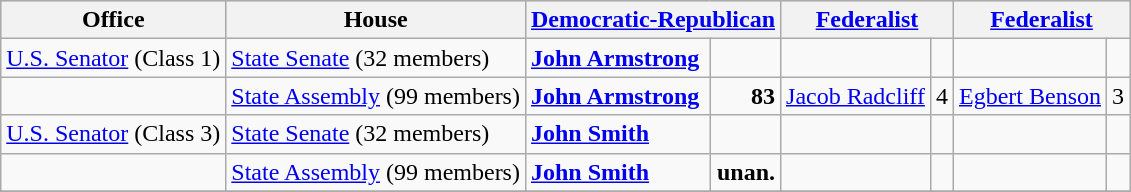<table class=wikitable>
<tr bgcolor=lightgrey>
<th>Office</th>
<th>House</th>
<th colspan="2"><a href='#'>Democratic-Republican</a></th>
<th colspan="2"><a href='#'>Federalist</a></th>
<th colspan="2"><a href='#'>Federalist</a></th>
</tr>
<tr>
<td><a href='#'>U.S. Senator</a> (Class 1)</td>
<td><a href='#'>State Senate</a> (32 members)</td>
<td><strong><a href='#'>John Armstrong</a></strong></td>
<td align="right"></td>
<td></td>
<td align="right"></td>
<td></td>
<td align="right"></td>
</tr>
<tr>
<td></td>
<td><a href='#'>State Assembly</a> (99 members)</td>
<td><strong><a href='#'>John Armstrong</a></strong></td>
<td align="right"><strong>83</strong></td>
<td><a href='#'>Jacob Radcliff</a></td>
<td align="right">4</td>
<td><a href='#'>Egbert Benson</a></td>
<td align="right">3</td>
</tr>
<tr>
<td><a href='#'>U.S. Senator</a> (Class 3)</td>
<td><a href='#'>State Senate</a> (32 members)</td>
<td><strong><a href='#'>John Smith</a></strong></td>
<td align="right"></td>
<td></td>
<td align="right"></td>
<td></td>
<td align="right"></td>
</tr>
<tr>
<td></td>
<td><a href='#'>State Assembly</a> (99 members)</td>
<td><strong><a href='#'>John Smith</a></strong></td>
<td align="right"><strong>unan.</strong></td>
<td></td>
<td align="right"></td>
<td></td>
<td align="right"></td>
</tr>
<tr>
</tr>
</table>
